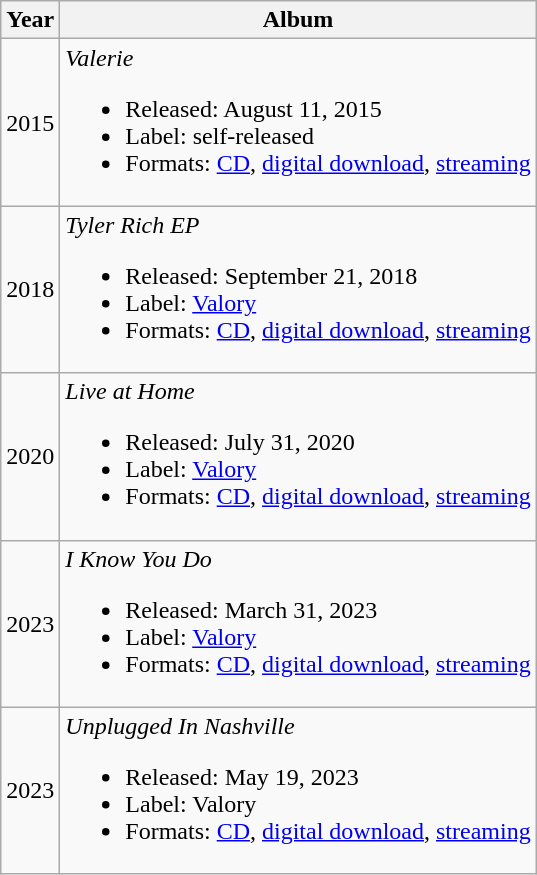<table class="wikitable">
<tr>
<th>Year</th>
<th>Album</th>
</tr>
<tr>
<td>2015</td>
<td><em>Valerie</em><br><ul><li>Released: August 11, 2015</li><li>Label: self-released</li><li>Formats: <a href='#'>CD</a>, <a href='#'>digital download</a>, <a href='#'>streaming</a></li></ul></td>
</tr>
<tr>
<td>2018</td>
<td><em>Tyler Rich EP</em><br><ul><li>Released: September 21, 2018</li><li>Label: <a href='#'>Valory</a></li><li>Formats: <a href='#'>CD</a>, <a href='#'>digital download</a>, <a href='#'>streaming</a></li></ul></td>
</tr>
<tr>
<td>2020</td>
<td><em>Live at Home</em><br><ul><li>Released: July 31, 2020</li><li>Label: <a href='#'>Valory</a></li><li>Formats: <a href='#'>CD</a>, <a href='#'>digital download</a>, <a href='#'>streaming</a></li></ul></td>
</tr>
<tr>
<td>2023</td>
<td><em>I Know You Do</em><br><ul><li>Released: March 31, 2023</li><li>Label: <a href='#'>Valory</a></li><li>Formats: <a href='#'>CD</a>, <a href='#'>digital download</a>, <a href='#'>streaming</a></li></ul></td>
</tr>
<tr>
<td>2023</td>
<td><em>Unplugged In Nashville</em><br><ul><li>Released: May 19, 2023</li><li>Label: Valory</li><li>Formats: <a href='#'>CD</a>, <a href='#'>digital download</a>, <a href='#'>streaming</a></li></ul></td>
</tr>
</table>
